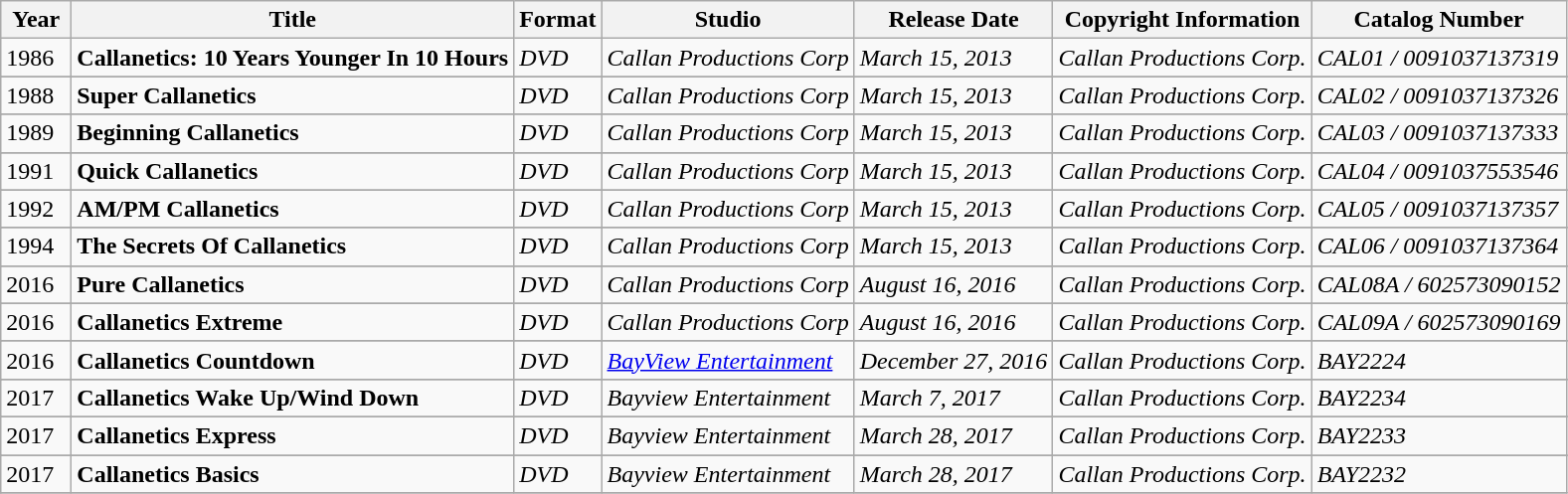<table class="wikitable">
<tr>
<th align="left" valign="top" width="40">Year</th>
<th align="left" valign="top">Title</th>
<th align="left" valign="top">Format</th>
<th align="left" valign="top">Studio</th>
<th align="left" valign="top">Release Date</th>
<th align="left" valign="top">Copyright Information</th>
<th align="left" valign="top">Catalog Number</th>
</tr>
<tr>
<td align="left" valign="top">1986</td>
<td align="left" valign="top"><strong>Callanetics: 10 Years Younger In 10 Hours</strong></td>
<td align="left" valign="top"><em>DVD</em></td>
<td align="left" valign="top"><em>Callan Productions Corp</em></td>
<td align="left" valign="top"><em>March 15, 2013</em></td>
<td align="left" valign="top"><em>Callan Productions Corp.</em></td>
<td align="left" valign="top"><em>CAL01 / 0091037137319</em></td>
</tr>
<tr>
</tr>
<tr>
<td align="left" valign="top">1988</td>
<td align="left" valign="top"><strong>Super Callanetics</strong></td>
<td align="left" valign="top"><em>DVD</em></td>
<td align="left" valign="top"><em>Callan Productions Corp</em></td>
<td align="left" valign="top"><em>March 15, 2013</em></td>
<td align="left" valign="top"><em>Callan Productions Corp.</em></td>
<td align="left" valign="top"><em>CAL02 / 0091037137326</em></td>
</tr>
<tr>
</tr>
<tr>
<td align="left" valign="top">1989</td>
<td align="left" valign="top"><strong>Beginning Callanetics</strong></td>
<td align="left" valign="top"><em>DVD</em></td>
<td align="left" valign="top"><em>Callan Productions Corp</em></td>
<td align="left" valign="top"><em>March 15, 2013</em></td>
<td align="left" valign="top"><em>Callan Productions Corp.</em></td>
<td align="left" valign="top"><em>CAL03 / 0091037137333</em></td>
</tr>
<tr>
</tr>
<tr>
<td align="left" valign="top">1991</td>
<td align="left" valign="top"><strong>Quick Callanetics</strong></td>
<td align="left" valign="top"><em>DVD</em></td>
<td align="left" valign="top"><em>Callan Productions Corp</em></td>
<td align="left" valign="top"><em>March 15, 2013</em></td>
<td align="left" valign="top"><em>Callan Productions Corp.</em></td>
<td align="left" valign="top"><em>CAL04 / 0091037553546</em></td>
</tr>
<tr>
</tr>
<tr>
<td align="left" valign="top">1992</td>
<td align="left" valign="top"><strong>AM/PM Callanetics</strong></td>
<td align="left" valign="top"><em>DVD</em></td>
<td align="left" valign="top"><em>Callan Productions Corp</em></td>
<td align="left" valign="top"><em>March 15, 2013</em></td>
<td align="left" valign="top"><em>Callan Productions Corp.</em></td>
<td align="left" valign="top"><em>CAL05 / 0091037137357</em></td>
</tr>
<tr>
</tr>
<tr>
<td align="left" valign="top">1994</td>
<td align="left" valign="top"><strong>The Secrets Of Callanetics</strong></td>
<td align="left" valign="top"><em>DVD</em></td>
<td align="left" valign="top"><em>Callan Productions Corp</em></td>
<td align="left" valign="top"><em>March 15, 2013</em></td>
<td align="left" valign="top"><em>Callan Productions Corp.</em></td>
<td align="left" valign="top"><em>CAL06 / 0091037137364</em></td>
</tr>
<tr>
</tr>
<tr>
<td align="left" valign="top">2016</td>
<td align="left" valign="top"><strong>Pure Callanetics</strong></td>
<td align="left" valign="top"><em>DVD</em></td>
<td align="left" valign="top"><em>Callan Productions Corp</em></td>
<td align="left" valign="top"><em>August 16, 2016</em></td>
<td align="left" valign="top"><em>Callan Productions Corp.</em></td>
<td align="left" valign="top"><em>CAL08A / 602573090152</em></td>
</tr>
<tr>
</tr>
<tr>
<td align="left" valign="top">2016</td>
<td align="left" valign="top"><strong>Callanetics Extreme</strong></td>
<td align="left" valign="top"><em>DVD</em></td>
<td align="left" valign="top"><em>Callan Productions Corp</em></td>
<td align="left" valign="top"><em>August 16, 2016</em></td>
<td align="left" valign="top"><em>Callan Productions Corp.</em></td>
<td align="left" valign="top"><em>CAL09A / 602573090169</em></td>
</tr>
<tr>
</tr>
<tr>
<td align="left" valign="top">2016</td>
<td align="left" valign="top"><strong>Callanetics Countdown</strong></td>
<td align="left" valign="top"><em>DVD</em></td>
<td align="left" valign="top"><em><a href='#'>BayView Entertainment</a></em></td>
<td align="left" valign="top"><em>December 27, 2016</em></td>
<td align="left" valign="top"><em>Callan Productions Corp.</em></td>
<td align="left" valign="top"><em>BAY2224</em></td>
</tr>
<tr>
</tr>
<tr>
<td align="left" valign="top">2017</td>
<td align="left" valign="top"><strong>Callanetics Wake Up/Wind Down</strong></td>
<td align="left" valign="top"><em>DVD</em></td>
<td align="left" valign="top"><em>Bayview Entertainment</em></td>
<td align="left" valign="top"><em>March 7, 2017</em></td>
<td align="left" valign="top"><em>Callan Productions Corp.</em></td>
<td align="left" valign="top"><em>BAY2234</em></td>
</tr>
<tr>
</tr>
<tr>
<td align="left" valign="top">2017</td>
<td align="left" valign="top"><strong>Callanetics Express</strong></td>
<td align="left" valign="top"><em>DVD</em></td>
<td align="left" valign="top"><em>Bayview Entertainment</em></td>
<td align="left" valign="top"><em>March 28, 2017</em></td>
<td align="left" valign="top"><em>Callan Productions Corp.</em></td>
<td align="left" valign="top"><em>BAY2233</em></td>
</tr>
<tr>
</tr>
<tr>
<td align="left" valign="top">2017</td>
<td align="left" valign="top"><strong>Callanetics Basics</strong></td>
<td align="left" valign="top"><em>DVD</em></td>
<td align="left" valign="top"><em>Bayview Entertainment</em></td>
<td align="left" valign="top"><em>March 28, 2017</em></td>
<td align="left" valign="top"><em>Callan Productions Corp.</em></td>
<td align="left" valign="top"><em>BAY2232</em></td>
</tr>
<tr>
</tr>
</table>
